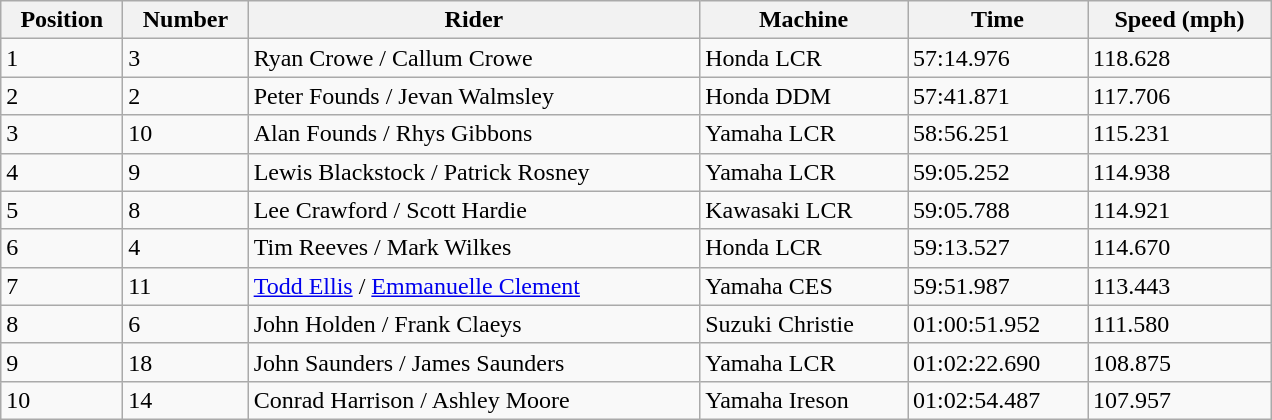<table class="wikitable"  style="width:53em;margin-bottom:0;">
<tr>
<th>Position</th>
<th>Number</th>
<th>Rider</th>
<th>Machine</th>
<th>Time</th>
<th>Speed (mph)</th>
</tr>
<tr>
<td>1</td>
<td>3</td>
<td>Ryan Crowe / Callum Crowe</td>
<td>Honda LCR</td>
<td>57:14.976</td>
<td>118.628</td>
</tr>
<tr>
<td>2</td>
<td>2</td>
<td>Peter Founds / Jevan Walmsley</td>
<td>Honda DDM</td>
<td>57:41.871</td>
<td>117.706</td>
</tr>
<tr>
<td>3</td>
<td>10</td>
<td>Alan Founds / Rhys Gibbons</td>
<td>Yamaha LCR</td>
<td>58:56.251</td>
<td>115.231</td>
</tr>
<tr>
<td>4</td>
<td>9</td>
<td>Lewis Blackstock / Patrick Rosney</td>
<td>Yamaha LCR</td>
<td>59:05.252</td>
<td>114.938</td>
</tr>
<tr>
<td>5</td>
<td>8</td>
<td>Lee Crawford / Scott Hardie</td>
<td>Kawasaki LCR</td>
<td>59:05.788</td>
<td>114.921</td>
</tr>
<tr>
<td>6</td>
<td>4</td>
<td>Tim Reeves / Mark Wilkes</td>
<td>Honda LCR</td>
<td>59:13.527</td>
<td>114.670</td>
</tr>
<tr>
<td>7</td>
<td>11</td>
<td><a href='#'>Todd Ellis</a> / <a href='#'>Emmanuelle Clement</a></td>
<td>Yamaha CES</td>
<td>59:51.987</td>
<td>113.443</td>
</tr>
<tr>
<td>8</td>
<td>6</td>
<td>John Holden / Frank Claeys</td>
<td>Suzuki Christie</td>
<td>01:00:51.952</td>
<td>111.580</td>
</tr>
<tr>
<td>9</td>
<td>18</td>
<td>John Saunders / James Saunders</td>
<td>Yamaha LCR</td>
<td>01:02:22.690</td>
<td>108.875</td>
</tr>
<tr>
<td>10</td>
<td>14</td>
<td>Conrad Harrison / Ashley Moore</td>
<td>Yamaha Ireson</td>
<td>01:02:54.487</td>
<td>107.957</td>
</tr>
</table>
